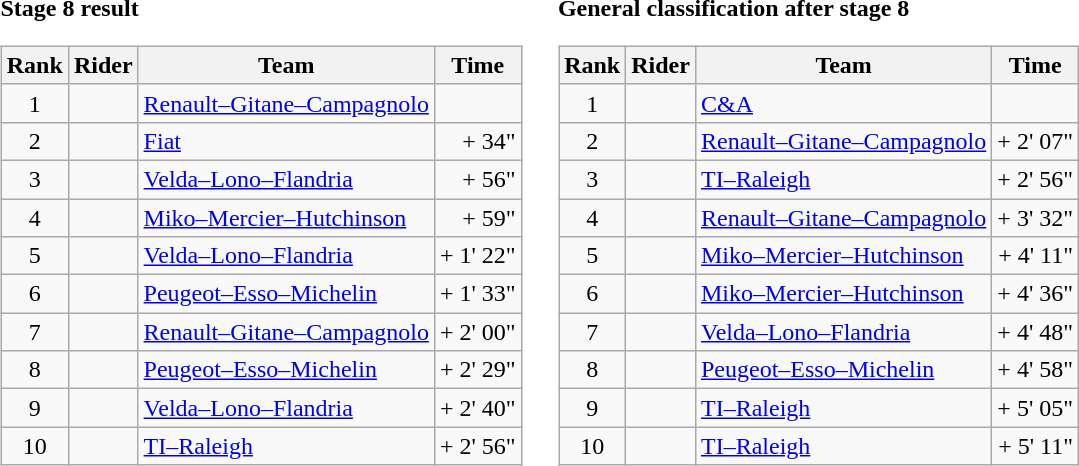<table>
<tr>
<td><strong>Stage 8 result</strong><br><table class="wikitable">
<tr>
<th scope="col">Rank</th>
<th scope="col">Rider</th>
<th scope="col">Team</th>
<th scope="col">Time</th>
</tr>
<tr>
<td style="text-align:center;">1</td>
<td></td>
<td><a href='#'>Renault–Gitane–Campagnolo</a></td>
<td style="text-align:right;"></td>
</tr>
<tr>
<td style="text-align:center;">2</td>
<td></td>
<td><a href='#'>Fiat</a></td>
<td style="text-align:right;">+ 34"</td>
</tr>
<tr>
<td style="text-align:center;">3</td>
<td></td>
<td><a href='#'>Velda–Lono–Flandria</a></td>
<td style="text-align:right;">+ 56"</td>
</tr>
<tr>
<td style="text-align:center;">4</td>
<td></td>
<td><a href='#'>Miko–Mercier–Hutchinson</a></td>
<td style="text-align:right;">+ 59"</td>
</tr>
<tr>
<td style="text-align:center;">5</td>
<td></td>
<td><a href='#'>Velda–Lono–Flandria</a></td>
<td style="text-align:right;">+ 1' 22"</td>
</tr>
<tr>
<td style="text-align:center;">6</td>
<td></td>
<td><a href='#'>Peugeot–Esso–Michelin</a></td>
<td style="text-align:right;">+ 1' 33"</td>
</tr>
<tr>
<td style="text-align:center;">7</td>
<td></td>
<td><a href='#'>Renault–Gitane–Campagnolo</a></td>
<td style="text-align:right;">+ 2' 00"</td>
</tr>
<tr>
<td style="text-align:center;">8</td>
<td></td>
<td><a href='#'>Peugeot–Esso–Michelin</a></td>
<td style="text-align:right;">+ 2' 29"</td>
</tr>
<tr>
<td style="text-align:center;">9</td>
<td></td>
<td><a href='#'>Velda–Lono–Flandria</a></td>
<td style="text-align:right;">+ 2' 40"</td>
</tr>
<tr>
<td style="text-align:center;">10</td>
<td></td>
<td><a href='#'>TI–Raleigh</a></td>
<td style="text-align:right;">+ 2' 56"</td>
</tr>
</table>
</td>
<td></td>
<td><strong>General classification after stage 8</strong><br><table class="wikitable">
<tr>
<th scope="col">Rank</th>
<th scope="col">Rider</th>
<th scope="col">Team</th>
<th scope="col">Time</th>
</tr>
<tr>
<td style="text-align:center;">1</td>
<td> </td>
<td><a href='#'>C&A</a></td>
<td style="text-align:right;"></td>
</tr>
<tr>
<td style="text-align:center;">2</td>
<td></td>
<td><a href='#'>Renault–Gitane–Campagnolo</a></td>
<td style="text-align:right;">+ 2' 07"</td>
</tr>
<tr>
<td style="text-align:center;">3</td>
<td></td>
<td><a href='#'>TI–Raleigh</a></td>
<td style="text-align:right;">+ 2' 56"</td>
</tr>
<tr>
<td style="text-align:center;">4</td>
<td></td>
<td><a href='#'>Renault–Gitane–Campagnolo</a></td>
<td style="text-align:right;">+ 3' 32"</td>
</tr>
<tr>
<td style="text-align:center;">5</td>
<td></td>
<td><a href='#'>Miko–Mercier–Hutchinson</a></td>
<td style="text-align:right;">+ 4' 11"</td>
</tr>
<tr>
<td style="text-align:center;">6</td>
<td></td>
<td><a href='#'>Miko–Mercier–Hutchinson</a></td>
<td style="text-align:right;">+ 4' 36"</td>
</tr>
<tr>
<td style="text-align:center;">7</td>
<td></td>
<td><a href='#'>Velda–Lono–Flandria</a></td>
<td style="text-align:right;">+ 4' 48"</td>
</tr>
<tr>
<td style="text-align:center;">8</td>
<td></td>
<td><a href='#'>Peugeot–Esso–Michelin</a></td>
<td style="text-align:right;">+ 4' 58"</td>
</tr>
<tr>
<td style="text-align:center;">9</td>
<td></td>
<td><a href='#'>TI–Raleigh</a></td>
<td style="text-align:right;">+ 5' 05"</td>
</tr>
<tr>
<td style="text-align:center;">10</td>
<td></td>
<td><a href='#'>TI–Raleigh</a></td>
<td style="text-align:right;">+ 5' 11"</td>
</tr>
</table>
</td>
</tr>
</table>
